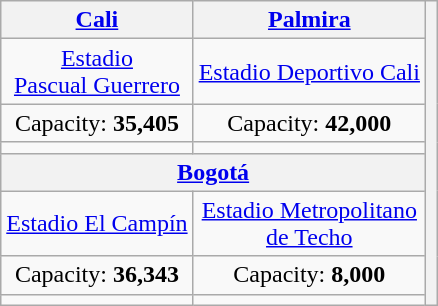<table class="wikitable" style="text-align:center">
<tr>
<th><a href='#'>Cali</a></th>
<th><a href='#'>Palmira</a></th>
<th rowspan="8"></th>
</tr>
<tr>
<td><a href='#'>Estadio<br> Pascual Guerrero</a></td>
<td><a href='#'>Estadio Deportivo Cali</a></td>
</tr>
<tr>
<td>Capacity: <strong>35,405</strong></td>
<td>Capacity: <strong>42,000</strong></td>
</tr>
<tr>
<td></td>
<td></td>
</tr>
<tr>
<th colspan="2"><a href='#'>Bogotá</a></th>
</tr>
<tr>
<td><a href='#'>Estadio El Campín</a></td>
<td><a href='#'>Estadio Metropolitano<br>de Techo</a></td>
</tr>
<tr>
<td>Capacity: <strong>36,343</strong></td>
<td>Capacity: <strong>8,000</strong></td>
</tr>
<tr>
<td></td>
<td></td>
</tr>
</table>
